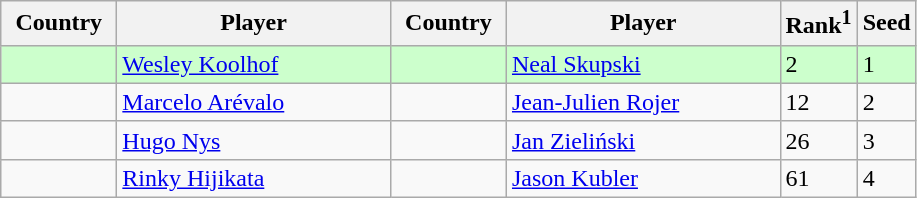<table class="sortable wikitable">
<tr>
<th width="70">Country</th>
<th width="175">Player</th>
<th width="70">Country</th>
<th width="175">Player</th>
<th>Rank<sup>1</sup></th>
<th>Seed</th>
</tr>
<tr bgcolor=#cfc>
<td></td>
<td><a href='#'>Wesley Koolhof</a></td>
<td></td>
<td><a href='#'>Neal Skupski</a></td>
<td>2</td>
<td>1</td>
</tr>
<tr>
<td></td>
<td><a href='#'>Marcelo Arévalo</a></td>
<td></td>
<td><a href='#'>Jean-Julien Rojer</a></td>
<td>12</td>
<td>2</td>
</tr>
<tr>
<td></td>
<td><a href='#'>Hugo Nys</a></td>
<td></td>
<td><a href='#'>Jan Zieliński</a></td>
<td>26</td>
<td>3</td>
</tr>
<tr>
<td></td>
<td><a href='#'>Rinky Hijikata</a></td>
<td></td>
<td><a href='#'>Jason Kubler</a></td>
<td>61</td>
<td>4</td>
</tr>
</table>
